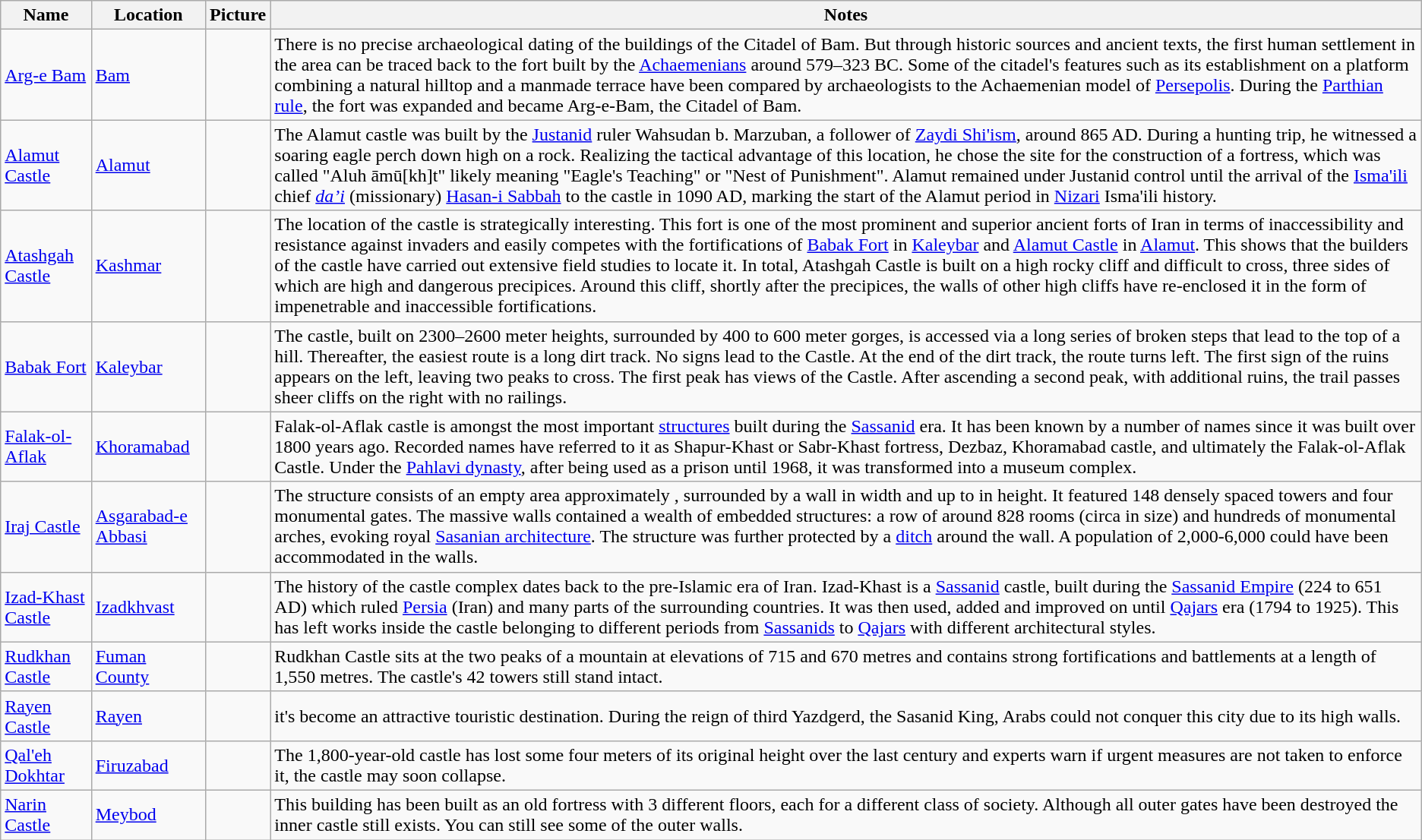<table class="wikitable">
<tr>
<th>Name</th>
<th>Location</th>
<th>Picture</th>
<th>Notes</th>
</tr>
<tr>
<td><a href='#'>Arg-e Bam</a></td>
<td><a href='#'>Bam</a></td>
<td align="center"></td>
<td>There is no precise archaeological dating of the buildings of the Citadel of Bam. But through historic sources and ancient texts, the first human settlement in the area can be traced back to the fort built by the <a href='#'>Achaemenians</a> around 579–323 BC. Some of the citadel's features such as its establishment on a platform combining a natural hilltop and a manmade terrace have been compared by archaeologists to the Achaemenian model of <a href='#'>Persepolis</a>. During the <a href='#'>Parthian rule</a>, the fort was expanded and became Arg-e-Bam, the Citadel of Bam.</td>
</tr>
<tr>
<td><a href='#'>Alamut Castle</a></td>
<td><a href='#'>Alamut</a></td>
<td align="center"></td>
<td>The Alamut castle was built by the <a href='#'>Justanid</a> ruler Wahsudan b. Marzuban, a follower of <a href='#'>Zaydi Shi'ism</a>, around 865 AD. During a hunting trip, he witnessed a soaring eagle perch down high on a rock. Realizing the tactical advantage of this location, he chose the site for the construction of a fortress, which was called "Aluh āmū[kh]t" likely meaning "Eagle's Teaching" or "Nest of Punishment". Alamut remained under Justanid control until the arrival of the <a href='#'>Isma'ili</a> chief <em><a href='#'>da’i</a></em> (missionary) <a href='#'>Hasan-i Sabbah</a> to the castle in 1090 AD, marking the start of the Alamut period in <a href='#'>Nizari</a> Isma'ili history.</td>
</tr>
<tr>
<td><a href='#'>Atashgah Castle</a></td>
<td><a href='#'>Kashmar</a></td>
<td align="center"></td>
<td>The location of the castle is strategically interesting. This fort is one of the most prominent and superior ancient forts of Iran in terms of inaccessibility and resistance against invaders and easily competes with the fortifications of <a href='#'>Babak Fort</a> in <a href='#'>Kaleybar</a> and <a href='#'>Alamut Castle</a> in <a href='#'>Alamut</a>. This shows that the builders of the castle have carried out extensive field studies to locate it. In total, Atashgah Castle is built on a high rocky cliff and difficult to cross, three sides of which are high and dangerous precipices. Around this cliff, shortly after the precipices, the walls of other high cliffs have re-enclosed it in the form of impenetrable and inaccessible fortifications.</td>
</tr>
<tr>
<td><a href='#'>Babak Fort</a></td>
<td><a href='#'>Kaleybar</a></td>
<td align="center"></td>
<td>The castle, built on 2300–2600 meter heights, surrounded by 400 to 600 meter gorges, is accessed via a long series of broken steps that lead to the top of a hill. Thereafter, the easiest route is a long dirt track. No signs lead to the Castle. At the end of the dirt track, the route turns left. The first sign of the ruins appears on the left, leaving two peaks to cross. The first peak has views of the Castle. After ascending a second peak, with additional ruins, the trail passes sheer cliffs on the right with no railings.</td>
</tr>
<tr>
<td><a href='#'>Falak-ol-Aflak</a></td>
<td><a href='#'>Khoramabad</a></td>
<td align="center"></td>
<td>Falak-ol-Aflak castle is amongst the most important <a href='#'>structures</a> built during the <a href='#'>Sassanid</a> era. It has been known by a number of names since it was built over 1800 years ago. Recorded names have referred to it as Shapur-Khast or Sabr-Khast fortress, Dezbaz, Khoramabad castle, and ultimately the Falak-ol-Aflak Castle. Under the <a href='#'>Pahlavi dynasty</a>, after being used as a prison until 1968, it was transformed into a museum complex.</td>
</tr>
<tr>
<td><a href='#'>Iraj Castle</a></td>
<td><a href='#'>Asgarabad-e Abbasi</a></td>
<td align="center"></td>
<td>The structure consists of an empty area approximately , surrounded by a wall  in width and up to  in height. It featured 148 densely spaced towers and four monumental gates. The massive walls contained a wealth of embedded structures: a row of around 828 rooms (circa  in size) and hundreds of monumental arches, evoking royal <a href='#'>Sasanian architecture</a>. The structure was further protected by a <a href='#'>ditch</a> around the wall. A population of 2,000-6,000 could have been accommodated in the walls.</td>
</tr>
<tr>
<td><a href='#'>Izad-Khast Castle</a></td>
<td><a href='#'>Izadkhvast</a></td>
<td align="center"></td>
<td>The history of the castle complex dates back to the pre-Islamic era of Iran. Izad-Khast is a <a href='#'>Sassanid</a> castle, built during the <a href='#'>Sassanid Empire</a> (224 to 651 AD) which ruled <a href='#'>Persia</a> (Iran) and many parts of the surrounding countries. It was then used, added and improved on until <a href='#'>Qajars</a> era (1794 to 1925). This has left works inside the castle belonging to different periods from  <a href='#'>Sassanids</a> to <a href='#'>Qajars</a> with different architectural styles.</td>
</tr>
<tr>
<td><a href='#'>Rudkhan Castle</a></td>
<td><a href='#'>Fuman County</a></td>
<td align="center"></td>
<td>Rudkhan Castle sits at the two peaks of a mountain at elevations of 715 and 670 metres and contains strong fortifications and battlements at a length of 1,550 metres. The castle's 42 towers still stand intact.</td>
</tr>
<tr>
<td><a href='#'>Rayen Castle</a></td>
<td><a href='#'>Rayen</a></td>
<td align="center"></td>
<td>it's become an attractive touristic destination. During the reign of third Yazdgerd, the Sasanid King, Arabs could not conquer this city due to its high walls.</td>
</tr>
<tr>
<td><a href='#'>Qal'eh Dokhtar</a></td>
<td><a href='#'>Firuzabad</a></td>
<td align="center"></td>
<td>The 1,800-year-old castle has lost some four meters of its original height over the last century and experts warn if urgent measures are not taken to enforce it, the castle may soon collapse.</td>
</tr>
<tr>
<td><a href='#'>Narin Castle</a></td>
<td><a href='#'>Meybod</a></td>
<td align="center"></td>
<td>This building has been built as an old fortress with 3 different floors, each for a different class of society. Although all outer gates have been destroyed the inner castle still exists. You can still see some of the outer walls.</td>
</tr>
</table>
